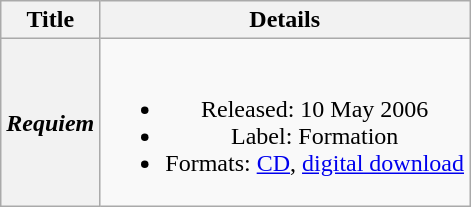<table class="wikitable plainrowheaders" style="text-align:center;" border="1">
<tr>
<th scope="col">Title</th>
<th scope="col">Details</th>
</tr>
<tr>
<th scope="row"><em>Requiem</em></th>
<td><br><ul><li>Released: 10 May 2006</li><li>Label: Formation</li><li>Formats: <a href='#'>CD</a>, <a href='#'>digital download</a></li></ul></td>
</tr>
</table>
